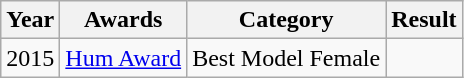<table class="wikitable sortable">
<tr>
<th>Year</th>
<th>Awards</th>
<th>Category</th>
<th>Result</th>
</tr>
<tr>
<td>2015</td>
<td><a href='#'>Hum Award</a></td>
<td>Best Model Female</td>
<td></td>
</tr>
</table>
